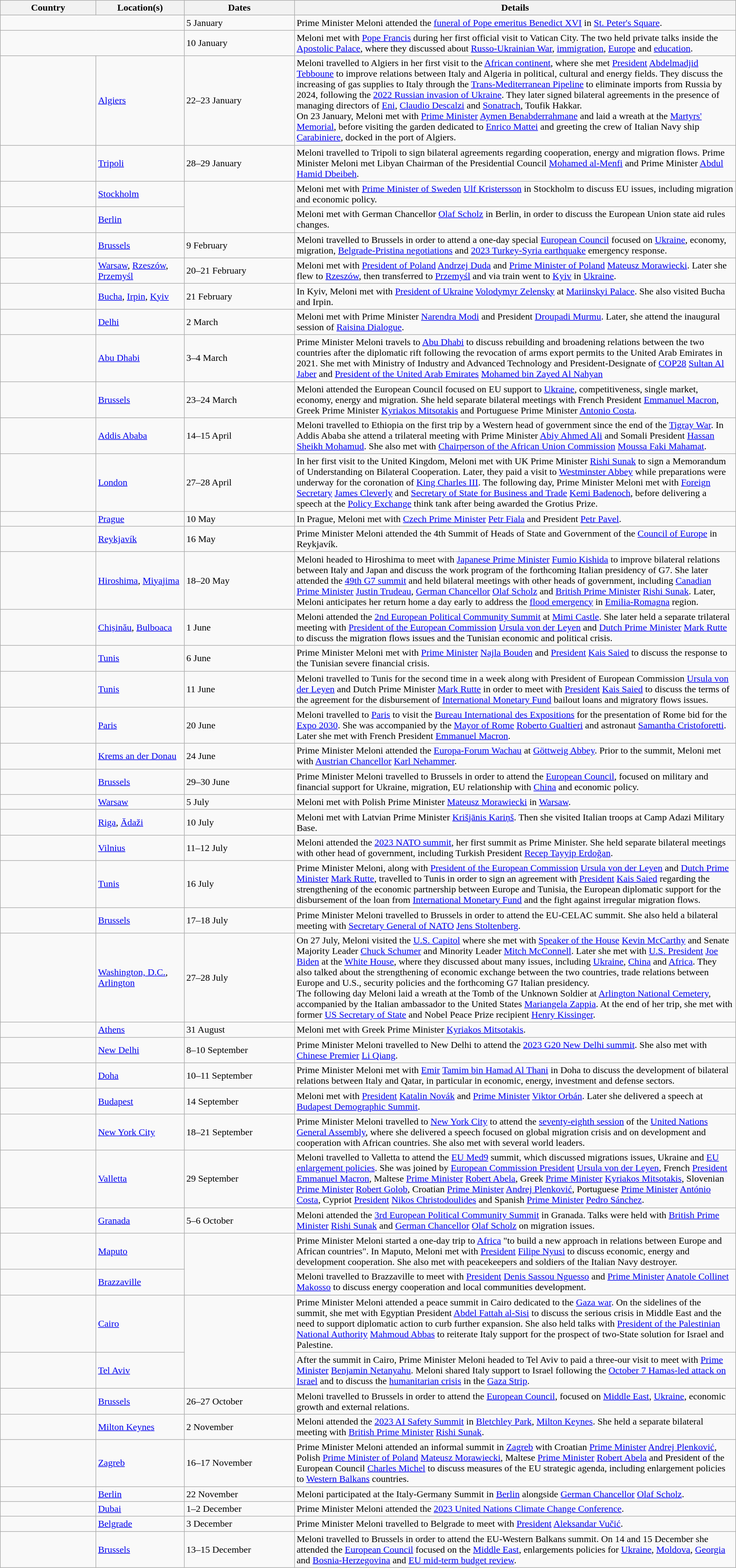<table class="wikitable sortable" border="1">
<tr>
<th style="width: 13%;">Country</th>
<th style="width: 12%;">Location(s)</th>
<th style="width: 15%;">Dates</th>
<th style="width: 60%;" class="unsortable">Details</th>
</tr>
<tr>
<td colspan="2"></td>
<td>5 January</td>
<td>Prime Minister Meloni attended the <a href='#'>funeral of Pope emeritus Benedict XVI</a> in <a href='#'>St. Peter's Square</a>.</td>
</tr>
<tr>
<td colspan="2"></td>
<td>10 January</td>
<td>Meloni met with <a href='#'>Pope Francis</a> during her first official visit to Vatican City. The two held private talks inside the <a href='#'>Apostolic Palace</a>, where they discussed about <a href='#'>Russo-Ukrainian War</a>, <a href='#'>immigration</a>, <a href='#'>Europe</a> and <a href='#'>education</a>.</td>
</tr>
<tr>
<td></td>
<td><a href='#'>Algiers</a></td>
<td>22–23 January</td>
<td>Meloni travelled to Algiers in her first visit to the <a href='#'>African continent</a>, where she met <a href='#'>President</a> <a href='#'>Abdelmadjid Tebboune</a> to improve relations between Italy and Algeria in political, cultural and energy fields. They discuss the increasing of gas supplies to Italy through the <a href='#'>Trans-Mediterranean Pipeline</a> to eliminate imports from Russia by 2024, following the <a href='#'>2022 Russian invasion of Ukraine</a>. They later signed bilateral agreements in the presence of managing directors of <a href='#'>Eni</a>, <a href='#'>Claudio Descalzi</a> and <a href='#'>Sonatrach</a>, Toufik Hakkar.<br>On 23 January, Meloni met with <a href='#'>Prime Minister</a> <a href='#'>Aymen Benabderrahmane</a> and laid a wreath at the <a href='#'>Martyrs' Memorial</a>, before visiting the garden dedicated to <a href='#'>Enrico Mattei</a> and greeting the crew of Italian Navy ship <a href='#'>Carabiniere</a>, docked in the port of Algiers.</td>
</tr>
<tr>
<td></td>
<td><a href='#'>Tripoli</a></td>
<td>28–29 January</td>
<td>Meloni travelled to Tripoli to sign bilateral agreements regarding cooperation, energy and migration flows. Prime Minister Meloni met Libyan Chairman of the Presidential Council <a href='#'>Mohamed al-Menfi</a> and Prime Minister <a href='#'>Abdul Hamid Dbeibeh</a>.</td>
</tr>
<tr>
<td></td>
<td><a href='#'>Stockholm</a></td>
<td rowspan=2></td>
<td>Meloni met with <a href='#'>Prime Minister of Sweden</a> <a href='#'>Ulf Kristersson</a> in Stockholm to discuss EU issues, including migration and economic policy.</td>
</tr>
<tr>
<td></td>
<td><a href='#'>Berlin</a></td>
<td>Meloni met with German Chancellor <a href='#'>Olaf Scholz</a> in Berlin, in order to discuss the European Union state aid rules changes.</td>
</tr>
<tr>
<td></td>
<td><a href='#'>Brussels</a></td>
<td>9 February</td>
<td>Meloni travelled to Brussels in order to attend a one-day special <a href='#'>European Council</a> focused on <a href='#'>Ukraine</a>, economy, migration, <a href='#'>Belgrade-Pristina negotiations</a> and <a href='#'>2023 Turkey-Syria earthquake</a> emergency response.</td>
</tr>
<tr>
<td></td>
<td><a href='#'>Warsaw</a>, <a href='#'>Rzeszów</a>, <a href='#'>Przemyśl</a></td>
<td>20–21 February</td>
<td>Meloni met with <a href='#'>President of Poland</a> <a href='#'>Andrzej Duda</a> and <a href='#'>Prime Minister of Poland</a> <a href='#'>Mateusz Morawiecki</a>. Later she flew to <a href='#'>Rzeszów</a>, then transferred to <a href='#'>Przemyśl</a> and via train went to <a href='#'>Kyiv</a> in <a href='#'>Ukraine</a>.</td>
</tr>
<tr>
<td></td>
<td><a href='#'>Bucha</a>, <a href='#'>Irpin</a>, <a href='#'>Kyiv</a></td>
<td>21 February</td>
<td>In Kyiv, Meloni met with <a href='#'>President of Ukraine</a> <a href='#'>Volodymyr Zelensky</a> at <a href='#'>Mariinskyi Palace</a>. She also visited Bucha and Irpin.</td>
</tr>
<tr>
<td></td>
<td><a href='#'>Delhi</a></td>
<td>2 March</td>
<td>Meloni met with Prime Minister <a href='#'>Narendra Modi</a> and President <a href='#'>Droupadi Murmu</a>. Later, she attend the inaugural session of <a href='#'>Raisina Dialogue</a>.</td>
</tr>
<tr>
<td></td>
<td><a href='#'>Abu Dhabi</a></td>
<td>3–4 March</td>
<td>Prime Minister Meloni travels to <a href='#'>Abu Dhabi</a> to discuss rebuilding and broadening relations between the two countries after the diplomatic rift following the revocation of arms export permits to the United Arab Emirates in 2021. She met with Ministry of Industry and Advanced Technology and President-Designate of <a href='#'>COP28</a> <a href='#'>Sultan Al Jaber</a> and <a href='#'>President of the United Arab Emirates</a> <a href='#'>Mohamed bin Zayed Al Nahyan</a></td>
</tr>
<tr>
<td></td>
<td><a href='#'>Brussels</a></td>
<td>23–24 March</td>
<td>Meloni attended the European Council focused on EU support to <a href='#'>Ukraine</a>, competitiveness, single market, economy, energy and migration. She held separate bilateral meetings with French President <a href='#'>Emmanuel Macron</a>, Greek Prime Minister <a href='#'>Kyriakos Mitsotakis</a> and Portuguese Prime Minister <a href='#'>Antonio Costa</a>.</td>
</tr>
<tr>
<td></td>
<td><a href='#'>Addis Ababa</a></td>
<td>14–15 April</td>
<td>Meloni travelled to Ethiopia on the first trip by a Western head of government since the end of the <a href='#'>Tigray War</a>. In Addis Ababa she attend a trilateral meeting with Prime Minister <a href='#'>Abiy Ahmed Ali</a> and Somali President <a href='#'>Hassan Sheikh Mohamud</a>. She also met with <a href='#'>Chairperson of the African Union Commission</a> <a href='#'>Moussa Faki Mahamat</a>.</td>
</tr>
<tr>
<td></td>
<td><a href='#'>London</a></td>
<td>27–28 April</td>
<td>In her first visit to the United Kingdom, Meloni met with UK Prime Minister <a href='#'>Rishi Sunak</a> to sign a Memorandum of Understanding on Bilateral Cooperation. Later, they paid a visit to <a href='#'>Westminster Abbey</a> while preparations were underway for the coronation of <a href='#'>King Charles III</a>. The following day, Prime Minister Meloni met with <a href='#'>Foreign Secretary</a> <a href='#'>James Cleverly</a> and <a href='#'>Secretary of State for Business and Trade</a> <a href='#'>Kemi Badenoch</a>, before delivering a speech at the <a href='#'>Policy Exchange</a> think tank after being awarded the Grotius Prize.</td>
</tr>
<tr>
<td></td>
<td><a href='#'>Prague</a></td>
<td>10 May</td>
<td>In Prague, Meloni met with <a href='#'>Czech Prime Minister</a> <a href='#'>Petr Fiala</a> and President <a href='#'>Petr Pavel</a>.</td>
</tr>
<tr>
<td></td>
<td><a href='#'>Reykjavík</a></td>
<td>16 May</td>
<td>Prime Minister Meloni attended the 4th Summit of Heads of State and Government of the <a href='#'>Council of Europe</a> in Reykjavík.</td>
</tr>
<tr>
<td></td>
<td><a href='#'>Hiroshima</a>, <a href='#'>Miyajima</a></td>
<td>18–20 May</td>
<td>Meloni headed to Hiroshima to meet with <a href='#'>Japanese Prime Minister</a> <a href='#'>Fumio Kishida</a> to improve bilateral relations between Italy and Japan and discuss the work program of the forthcoming Italian presidency of G7. She later attended the <a href='#'>49th G7 summit</a> and held bilateral meetings with other heads of government, including <a href='#'>Canadian Prime Minister</a> <a href='#'>Justin Trudeau</a>, <a href='#'>German Chancellor</a> <a href='#'>Olaf Scholz</a> and <a href='#'>British Prime Minister</a> <a href='#'>Rishi Sunak</a>. Later, Meloni anticipates her return home a day early to address the <a href='#'>flood emergency</a> in <a href='#'>Emilia-Romagna</a> region.</td>
</tr>
<tr>
<td></td>
<td><a href='#'>Chișinău</a>, <a href='#'>Bulboaca</a></td>
<td>1 June</td>
<td>Meloni attended the <a href='#'>2nd European Political Community Summit</a> at <a href='#'>Mimi Castle</a>. She later held a separate trilateral meeting with <a href='#'>President of the European Commission</a> <a href='#'>Ursula von der Leyen</a> and <a href='#'>Dutch Prime Minister</a> <a href='#'>Mark Rutte</a> to discuss the migration flows issues and the Tunisian economic and political crisis.</td>
</tr>
<tr>
<td></td>
<td><a href='#'>Tunis</a></td>
<td>6 June</td>
<td>Prime Minister Meloni met with <a href='#'>Prime Minister</a> <a href='#'>Najla Bouden</a> and <a href='#'>President</a> <a href='#'>Kais Saied</a> to discuss the response to the Tunisian severe financial crisis.</td>
</tr>
<tr>
<td></td>
<td><a href='#'>Tunis</a></td>
<td>11 June</td>
<td>Meloni travelled to Tunis for the second time in a week along with President of European Commission <a href='#'>Ursula von der Leyen</a> and Dutch Prime Minister <a href='#'>Mark Rutte</a> in order to meet with <a href='#'>President</a> <a href='#'>Kais Saied</a> to discuss the terms of the agreement for the disbursement of <a href='#'>International Monetary Fund</a> bailout loans and migratory flows issues.</td>
</tr>
<tr>
<td></td>
<td><a href='#'>Paris</a></td>
<td>20 June</td>
<td>Meloni travelled to <a href='#'>Paris</a> to visit the <a href='#'>Bureau International des Expositions</a> for the presentation of Rome bid for the <a href='#'>Expo 2030</a>. She was accompanied by the <a href='#'>Mayor of Rome</a> <a href='#'>Roberto Gualtieri</a> and astronaut <a href='#'>Samantha Cristoforetti</a>. Later she met with French President <a href='#'>Emmanuel Macron</a>.</td>
</tr>
<tr>
<td></td>
<td><a href='#'>Krems an der Donau</a></td>
<td>24 June</td>
<td>Prime Minister Meloni attended the <a href='#'>Europa-Forum Wachau</a> at <a href='#'>Göttweig Abbey</a>. Prior to the summit, Meloni met with <a href='#'>Austrian Chancellor</a> <a href='#'>Karl Nehammer</a>.</td>
</tr>
<tr>
<td></td>
<td><a href='#'>Brussels</a></td>
<td>29–30 June</td>
<td>Prime Minister Meloni travelled to Brussels in order to attend the <a href='#'>European Council</a>, focused on military and financial support for Ukraine, migration, EU relationship with <a href='#'>China</a> and economic policy.</td>
</tr>
<tr>
<td></td>
<td><a href='#'>Warsaw</a></td>
<td>5 July</td>
<td>Meloni met with Polish Prime Minister <a href='#'>Mateusz Morawiecki</a> in <a href='#'>Warsaw</a>.</td>
</tr>
<tr>
<td></td>
<td><a href='#'>Riga</a>, <a href='#'>Ādaži</a></td>
<td>10 July</td>
<td>Meloni met with Latvian Prime Minister <a href='#'>Krišjānis Kariņš</a>. Then she visited Italian troops at Camp Adazi Military Base.</td>
</tr>
<tr>
<td></td>
<td><a href='#'>Vilnius</a></td>
<td>11–12 July</td>
<td>Meloni attended the <a href='#'>2023 NATO summit</a>, her first summit as Prime Minister. She held separate bilateral meetings with other head of government, including Turkish President <a href='#'>Recep Tayyip Erdoğan</a>.</td>
</tr>
<tr>
<td></td>
<td><a href='#'>Tunis</a></td>
<td>16 July</td>
<td>Prime Minister Meloni, along with <a href='#'>President of the European Commission</a> <a href='#'>Ursula von der Leyen</a> and <a href='#'>Dutch Prime Minister</a> <a href='#'>Mark Rutte</a>, travelled to Tunis in order to sign an agreement with <a href='#'>President</a> <a href='#'>Kais Saied</a> regarding the strengthening of the economic partnership between Europe and Tunisia, the European diplomatic support for the disbursement of the loan from <a href='#'>International Monetary Fund</a> and the fight against irregular migration flows.</td>
</tr>
<tr>
<td></td>
<td><a href='#'>Brussels</a></td>
<td>17–18 July</td>
<td>Prime Minister Meloni travelled to Brussels in order to attend the EU-CELAC summit. She also held a bilateral meeting with <a href='#'>Secretary General of NATO</a> <a href='#'>Jens Stoltenberg</a>.</td>
</tr>
<tr>
<td></td>
<td><a href='#'>Washington, D.C.</a>, <a href='#'>Arlington</a></td>
<td>27–28 July</td>
<td>On 27 July, Meloni visited the <a href='#'>U.S. Capitol</a> where she met with <a href='#'>Speaker of the House</a> <a href='#'>Kevin McCarthy</a> and Senate Majority Leader <a href='#'>Chuck Schumer</a> and Minority Leader <a href='#'>Mitch McConnell</a>. Later she met with <a href='#'>U.S. President</a> <a href='#'>Joe Biden</a> at the <a href='#'>White House</a>, where they discussed about many issues, including <a href='#'>Ukraine</a>, <a href='#'>China</a> and <a href='#'>Africa</a>. They also talked about the strengthening of economic exchange between the two countries, trade relations between Europe  and U.S., security policies and the forthcoming G7 Italian presidency.<br>The following day Meloni laid a wreath at the Tomb of the Unknown Soldier at <a href='#'>Arlington National Cemetery</a>, accompanied by the Italian ambassador to the United States <a href='#'>Mariangela Zappia</a>. At the end of her trip, she met with former <a href='#'>US Secretary of State</a> and Nobel Peace Prize recipient <a href='#'>Henry Kissinger</a>.</td>
</tr>
<tr>
<td></td>
<td><a href='#'>Athens</a></td>
<td>31 August</td>
<td>Meloni met with Greek Prime Minister <a href='#'>Kyriakos Mitsotakis</a>.</td>
</tr>
<tr>
<td></td>
<td><a href='#'>New Delhi</a></td>
<td>8–10 September</td>
<td>Prime Minister Meloni travelled to New Delhi to attend the <a href='#'>2023 G20 New Delhi summit</a>. She also met with <a href='#'>Chinese Premier</a> <a href='#'>Li Qiang</a>.</td>
</tr>
<tr>
<td></td>
<td><a href='#'>Doha</a></td>
<td>10–11 September</td>
<td>Prime Minister Meloni met with <a href='#'>Emir</a> <a href='#'>Tamim bin Hamad Al Thani</a> in Doha to discuss the development of bilateral relations between Italy and Qatar, in particular in economic, energy, investment and defense sectors.</td>
</tr>
<tr>
<td></td>
<td><a href='#'>Budapest</a></td>
<td>14 September</td>
<td>Meloni met with <a href='#'>President</a> <a href='#'>Katalin Novák</a> and <a href='#'>Prime Minister</a> <a href='#'>Viktor Orbán</a>. Later she delivered a speech at <a href='#'>Budapest Demographic Summit</a>.</td>
</tr>
<tr>
<td></td>
<td><a href='#'>New York City</a></td>
<td>18–21 September</td>
<td>Prime Minister Meloni travelled to <a href='#'>New York City</a> to attend the <a href='#'>seventy-eighth session</a> of the <a href='#'>United Nations General Assembly</a>, where she delivered a speech focused on global migration crisis and on development and cooperation with African countries. She also met with several world leaders.</td>
</tr>
<tr>
<td></td>
<td><a href='#'>Valletta</a></td>
<td>29 September</td>
<td>Meloni travelled to Valletta to attend the <a href='#'>EU Med9</a> summit, which discussed migrations issues, Ukraine and <a href='#'>EU enlargement policies</a>. She was joined by <a href='#'>European Commission President</a> <a href='#'>Ursula von der Leyen</a>, French <a href='#'>President</a> <a href='#'>Emmanuel Macron</a>, Maltese <a href='#'>Prime Minister</a> <a href='#'>Robert Abela</a>, Greek <a href='#'>Prime Minister</a> <a href='#'>Kyriakos Mitsotakis</a>, Slovenian <a href='#'>Prime Minister</a> <a href='#'>Robert Golob</a>, Croatian <a href='#'>Prime Minister</a> <a href='#'>Andrej Plenković</a>, Portuguese <a href='#'>Prime Minister</a> <a href='#'>António Costa</a>, Cypriot <a href='#'>President</a> <a href='#'>Nikos Christodoulides</a> and Spanish <a href='#'>Prime Minister</a> <a href='#'>Pedro Sánchez</a>.</td>
</tr>
<tr>
<td></td>
<td><a href='#'>Granada</a></td>
<td>5–6 October</td>
<td>Meloni attended the <a href='#'>3rd European Political Community Summit</a> in Granada. Talks were held with <a href='#'>British Prime Minister</a> <a href='#'>Rishi Sunak</a> and <a href='#'>German Chancellor</a> <a href='#'>Olaf Scholz</a> on migration issues.</td>
</tr>
<tr>
<td></td>
<td><a href='#'>Maputo</a></td>
<td rowspan=2></td>
<td>Prime Minister Meloni started a one-day trip to <a href='#'>Africa</a> "to build a new approach in relations between Europe and African countries". In Maputo, Meloni met with <a href='#'>President</a> <a href='#'>Filipe Nyusi</a> to discuss economic, energy and development cooperation. She also met with peacekeepers and soldiers of the Italian Navy  destroyer.</td>
</tr>
<tr>
<td></td>
<td><a href='#'>Brazzaville</a></td>
<td>Meloni travelled to Brazzaville to meet with <a href='#'>President</a> <a href='#'>Denis Sassou Nguesso</a> and <a href='#'>Prime Minister</a> <a href='#'>Anatole Collinet Makosso</a> to discuss energy cooperation and local communities development.</td>
</tr>
<tr>
<td></td>
<td><a href='#'>Cairo</a></td>
<td rowspan=2></td>
<td>Prime Minister Meloni attended a peace summit in Cairo dedicated to the <a href='#'>Gaza war</a>. On the sidelines of the summit, she met with Egyptian President <a href='#'>Abdel Fattah al-Sisi</a> to discuss the serious crisis in Middle East and the need to support diplomatic action to curb further expansion. She also held talks with <a href='#'>President of the Palestinian National Authority</a> <a href='#'>Mahmoud Abbas</a> to reiterate Italy support for the prospect of two-State solution for Israel and Palestine.</td>
</tr>
<tr>
<td></td>
<td><a href='#'>Tel Aviv</a></td>
<td>After the summit in Cairo, Prime Minister Meloni headed to Tel Aviv to paid a three-our visit to meet with <a href='#'>Prime Minister</a> <a href='#'>Benjamin Netanyahu</a>. Meloni shared Italy support to Israel following the <a href='#'>October 7 Hamas-led attack on Israel</a> and to discuss the <a href='#'>humanitarian crisis</a> in the <a href='#'>Gaza Strip</a>.</td>
</tr>
<tr>
<td></td>
<td><a href='#'>Brussels</a></td>
<td>26–27 October</td>
<td>Meloni travelled to Brussels in order to attend the <a href='#'>European Council</a>, focused on <a href='#'>Middle East</a>, <a href='#'>Ukraine</a>, economic growth and external relations.</td>
</tr>
<tr>
<td></td>
<td><a href='#'>Milton Keynes</a></td>
<td>2 November</td>
<td>Meloni attended the <a href='#'>2023 AI Safety Summit</a> in <a href='#'>Bletchley Park</a>, <a href='#'>Milton Keynes</a>. She held a separate bilateral meeting with <a href='#'>British Prime Minister</a> <a href='#'>Rishi Sunak</a>.</td>
</tr>
<tr>
<td></td>
<td><a href='#'>Zagreb</a></td>
<td>16–17 November</td>
<td>Prime Minister Meloni attended an informal summit in <a href='#'>Zagreb</a> with Croatian <a href='#'>Prime Minister</a> <a href='#'>Andrej Plenković</a>, Polish <a href='#'>Prime Minister of Poland</a> <a href='#'>Mateusz Morawiecki</a>, Maltese <a href='#'>Prime Minister</a> <a href='#'>Robert Abela</a> and President of the European Council <a href='#'>Charles Michel</a> to discuss measures of the EU strategic agenda, including enlargement policies to <a href='#'>Western Balkans</a> countries.</td>
</tr>
<tr>
<td></td>
<td><a href='#'>Berlin</a></td>
<td>22 November</td>
<td>Meloni participated at the Italy-Germany Summit in <a href='#'>Berlin</a> alongside <a href='#'>German Chancellor</a> <a href='#'>Olaf Scholz</a>.</td>
</tr>
<tr>
<td></td>
<td><a href='#'>Dubai</a></td>
<td>1–2 December</td>
<td>Prime Minister Meloni attended the <a href='#'>2023 United Nations Climate Change Conference</a>.</td>
</tr>
<tr>
<td></td>
<td><a href='#'>Belgrade</a></td>
<td>3 December</td>
<td>Prime Minister Meloni travelled to Belgrade to meet with <a href='#'>President</a> <a href='#'>Aleksandar Vučić</a>.</td>
</tr>
<tr>
<td></td>
<td><a href='#'>Brussels</a></td>
<td>13–15 December</td>
<td>Meloni travelled to Brussels in order to attend the EU-Western Balkans summit. On 14 and 15 December she attended the <a href='#'>European Council</a> focused on the <a href='#'>Middle East</a>, enlargements policies for <a href='#'>Ukraine</a>, <a href='#'>Moldova</a>, <a href='#'>Georgia</a> and <a href='#'>Bosnia-Herzegovina</a> and <a href='#'>EU mid-term budget review</a>.</td>
</tr>
</table>
